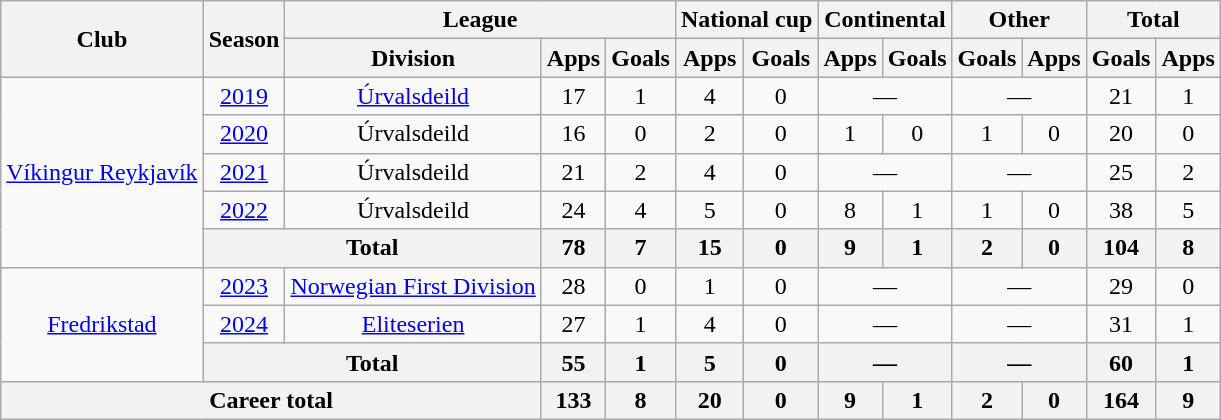<table class="wikitable" style="text-align: center;">
<tr>
<th rowspan="2">Club</th>
<th rowspan="2">Season</th>
<th colspan="3">League</th>
<th colspan="2">National cup</th>
<th colspan="2">Continental</th>
<th colspan="2">Other</th>
<th colspan="2">Total</th>
</tr>
<tr>
<th>Division</th>
<th>Apps</th>
<th>Goals</th>
<th>Apps</th>
<th>Goals</th>
<th>Apps</th>
<th>Goals</th>
<th>Goals</th>
<th>Apps</th>
<th>Goals</th>
<th>Apps</th>
</tr>
<tr>
<td rowspan="5"><a href='#'>Víkingur Reykjavík</a></td>
<td><a href='#'>2019</a></td>
<td><a href='#'>Úrvalsdeild</a></td>
<td>17</td>
<td>1</td>
<td>4</td>
<td>0</td>
<td colspan="2">—</td>
<td colspan="2">—</td>
<td>21</td>
<td>1</td>
</tr>
<tr>
<td><a href='#'>2020</a></td>
<td>Úrvalsdeild</td>
<td>16</td>
<td>0</td>
<td>2</td>
<td>0</td>
<td>1</td>
<td>0</td>
<td>1</td>
<td>0</td>
<td>20</td>
<td>0</td>
</tr>
<tr>
<td><a href='#'>2021</a></td>
<td>Úrvalsdeild</td>
<td>21</td>
<td>2</td>
<td>4</td>
<td>0</td>
<td colspan="2">—</td>
<td colspan="2">—</td>
<td>25</td>
<td>2</td>
</tr>
<tr>
<td><a href='#'>2022</a></td>
<td>Úrvalsdeild</td>
<td>24</td>
<td>4</td>
<td>5</td>
<td>0</td>
<td>8</td>
<td>1</td>
<td>1</td>
<td>0</td>
<td>38</td>
<td>5</td>
</tr>
<tr>
<th colspan="2">Total</th>
<th>78</th>
<th>7</th>
<th>15</th>
<th>0</th>
<th>9</th>
<th>1</th>
<th>2</th>
<th>0</th>
<th>104</th>
<th>8</th>
</tr>
<tr>
<td rowspan="3"><a href='#'>Fredrikstad</a></td>
<td><a href='#'>2023</a></td>
<td><a href='#'>Norwegian First Division</a></td>
<td>28</td>
<td>0</td>
<td>1</td>
<td>0</td>
<td colspan="2">—</td>
<td colspan="2">—</td>
<td>29</td>
<td>0</td>
</tr>
<tr>
<td><a href='#'>2024</a></td>
<td><a href='#'>Eliteserien</a></td>
<td>27</td>
<td>1</td>
<td>4</td>
<td>0</td>
<td colspan="2">—</td>
<td colspan="2">—</td>
<td>31</td>
<td>1</td>
</tr>
<tr>
<th colspan="2">Total</th>
<th>55</th>
<th>1</th>
<th>5</th>
<th>0</th>
<th colspan="2">—</th>
<th colspan="2">—</th>
<th>60</th>
<th>1</th>
</tr>
<tr>
<th colspan="3">Career total</th>
<th>133</th>
<th>8</th>
<th>20</th>
<th>0</th>
<th>9</th>
<th>1</th>
<th>2</th>
<th>0</th>
<th>164</th>
<th>9</th>
</tr>
</table>
